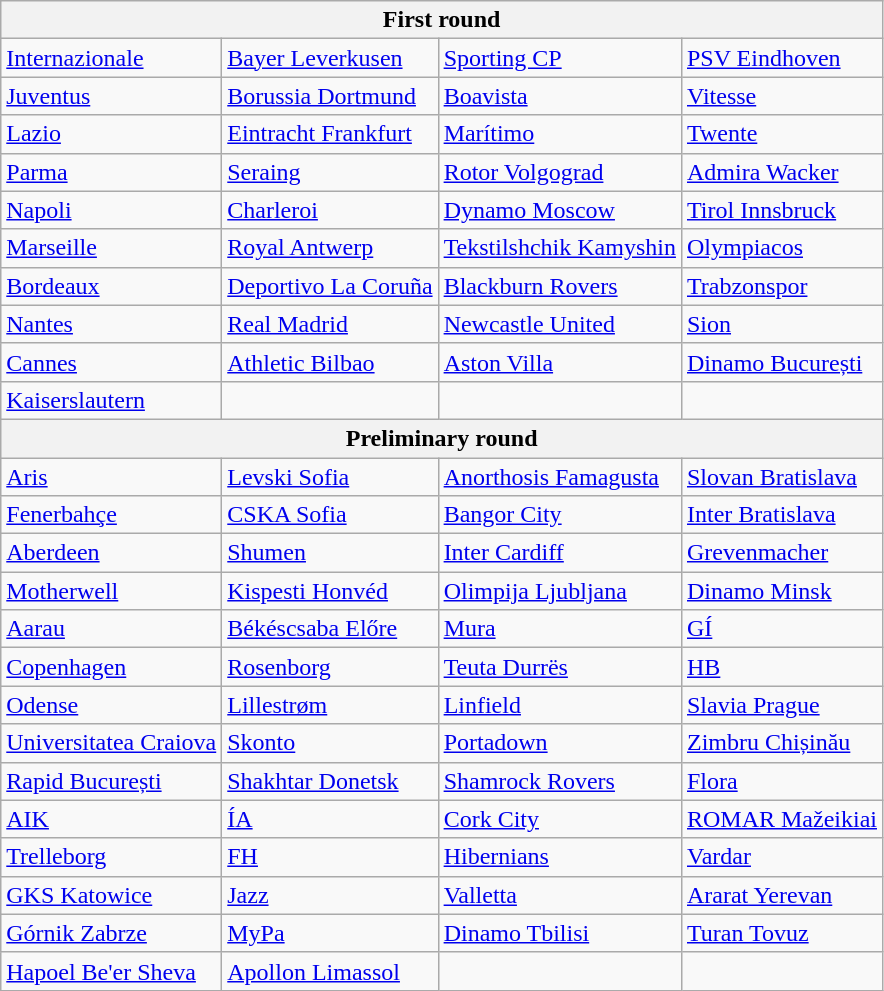<table class="wikitable">
<tr>
<th colspan="4">First round</th>
</tr>
<tr>
<td> <a href='#'>Internazionale</a> </td>
<td> <a href='#'>Bayer Leverkusen</a> </td>
<td> <a href='#'>Sporting CP</a> </td>
<td> <a href='#'>PSV Eindhoven</a> </td>
</tr>
<tr>
<td> <a href='#'>Juventus</a> </td>
<td> <a href='#'>Borussia Dortmund</a> </td>
<td> <a href='#'>Boavista</a> </td>
<td> <a href='#'>Vitesse</a> </td>
</tr>
<tr>
<td> <a href='#'>Lazio</a> </td>
<td> <a href='#'>Eintracht Frankfurt</a> </td>
<td> <a href='#'>Marítimo</a> </td>
<td> <a href='#'>Twente</a> </td>
</tr>
<tr>
<td> <a href='#'>Parma</a> </td>
<td> <a href='#'>Seraing</a> </td>
<td> <a href='#'>Rotor Volgograd</a> </td>
<td> <a href='#'>Admira Wacker</a> </td>
</tr>
<tr>
<td> <a href='#'>Napoli</a> </td>
<td> <a href='#'>Charleroi</a> </td>
<td> <a href='#'>Dynamo Moscow</a> </td>
<td> <a href='#'>Tirol Innsbruck</a> </td>
</tr>
<tr>
<td> <a href='#'>Marseille</a> </td>
<td> <a href='#'>Royal Antwerp</a> </td>
<td> <a href='#'>Tekstilshchik Kamyshin</a> </td>
<td> <a href='#'>Olympiacos</a> </td>
</tr>
<tr>
<td> <a href='#'>Bordeaux</a> </td>
<td> <a href='#'>Deportivo La Coruña</a> </td>
<td> <a href='#'>Blackburn Rovers</a> </td>
<td> <a href='#'>Trabzonspor</a> </td>
</tr>
<tr>
<td> <a href='#'>Nantes</a> </td>
<td> <a href='#'>Real Madrid</a> </td>
<td> <a href='#'>Newcastle United</a> </td>
<td> <a href='#'>Sion</a> </td>
</tr>
<tr>
<td> <a href='#'>Cannes</a> </td>
<td> <a href='#'>Athletic Bilbao</a> </td>
<td> <a href='#'>Aston Villa</a> </td>
<td> <a href='#'>Dinamo București</a> </td>
</tr>
<tr>
<td> <a href='#'>Kaiserslautern</a> </td>
<td></td>
<td></td>
<td></td>
</tr>
<tr>
<th colspan="4">Preliminary round</th>
</tr>
<tr>
<td> <a href='#'>Aris</a> </td>
<td> <a href='#'>Levski Sofia</a> </td>
<td> <a href='#'>Anorthosis Famagusta</a> </td>
<td> <a href='#'>Slovan Bratislava</a> </td>
</tr>
<tr>
<td> <a href='#'>Fenerbahçe</a> </td>
<td> <a href='#'>CSKA Sofia</a> </td>
<td> <a href='#'>Bangor City</a> </td>
<td> <a href='#'>Inter Bratislava</a> </td>
</tr>
<tr>
<td> <a href='#'>Aberdeen</a> </td>
<td> <a href='#'>Shumen</a> </td>
<td> <a href='#'>Inter Cardiff</a> </td>
<td> <a href='#'>Grevenmacher</a> </td>
</tr>
<tr>
<td> <a href='#'>Motherwell</a> </td>
<td> <a href='#'>Kispesti Honvéd</a> </td>
<td> <a href='#'>Olimpija Ljubljana</a> </td>
<td> <a href='#'>Dinamo Minsk</a> </td>
</tr>
<tr>
<td> <a href='#'>Aarau</a> </td>
<td> <a href='#'>Békéscsaba Előre</a> </td>
<td> <a href='#'>Mura</a> </td>
<td> <a href='#'>GÍ</a> </td>
</tr>
<tr>
<td> <a href='#'>Copenhagen</a> </td>
<td> <a href='#'>Rosenborg</a> </td>
<td> <a href='#'>Teuta Durrës</a> </td>
<td> <a href='#'>HB</a> </td>
</tr>
<tr>
<td> <a href='#'>Odense</a> </td>
<td> <a href='#'>Lillestrøm</a> </td>
<td> <a href='#'>Linfield</a> </td>
<td> <a href='#'>Slavia Prague</a> </td>
</tr>
<tr>
<td> <a href='#'>Universitatea Craiova</a> </td>
<td> <a href='#'>Skonto</a> </td>
<td> <a href='#'>Portadown</a> </td>
<td> <a href='#'>Zimbru Chișinău</a> </td>
</tr>
<tr>
<td> <a href='#'>Rapid București</a> </td>
<td> <a href='#'>Shakhtar Donetsk</a> </td>
<td> <a href='#'>Shamrock Rovers</a> </td>
<td> <a href='#'>Flora</a> </td>
</tr>
<tr>
<td> <a href='#'>AIK</a> </td>
<td> <a href='#'>ÍA</a> </td>
<td> <a href='#'>Cork City</a> </td>
<td> <a href='#'>ROMAR Mažeikiai</a> </td>
</tr>
<tr>
<td> <a href='#'>Trelleborg</a> </td>
<td> <a href='#'>FH</a> </td>
<td> <a href='#'>Hibernians</a> </td>
<td> <a href='#'>Vardar</a> </td>
</tr>
<tr>
<td> <a href='#'>GKS Katowice</a> </td>
<td> <a href='#'>Jazz</a> </td>
<td> <a href='#'>Valletta</a> </td>
<td> <a href='#'>Ararat Yerevan</a> </td>
</tr>
<tr>
<td> <a href='#'>Górnik Zabrze</a> </td>
<td> <a href='#'>MyPa</a> </td>
<td> <a href='#'>Dinamo Tbilisi</a> </td>
<td> <a href='#'>Turan Tovuz</a> </td>
</tr>
<tr>
<td> <a href='#'>Hapoel Be'er Sheva</a> </td>
<td> <a href='#'>Apollon Limassol</a> </td>
<td></td>
<td></td>
</tr>
</table>
